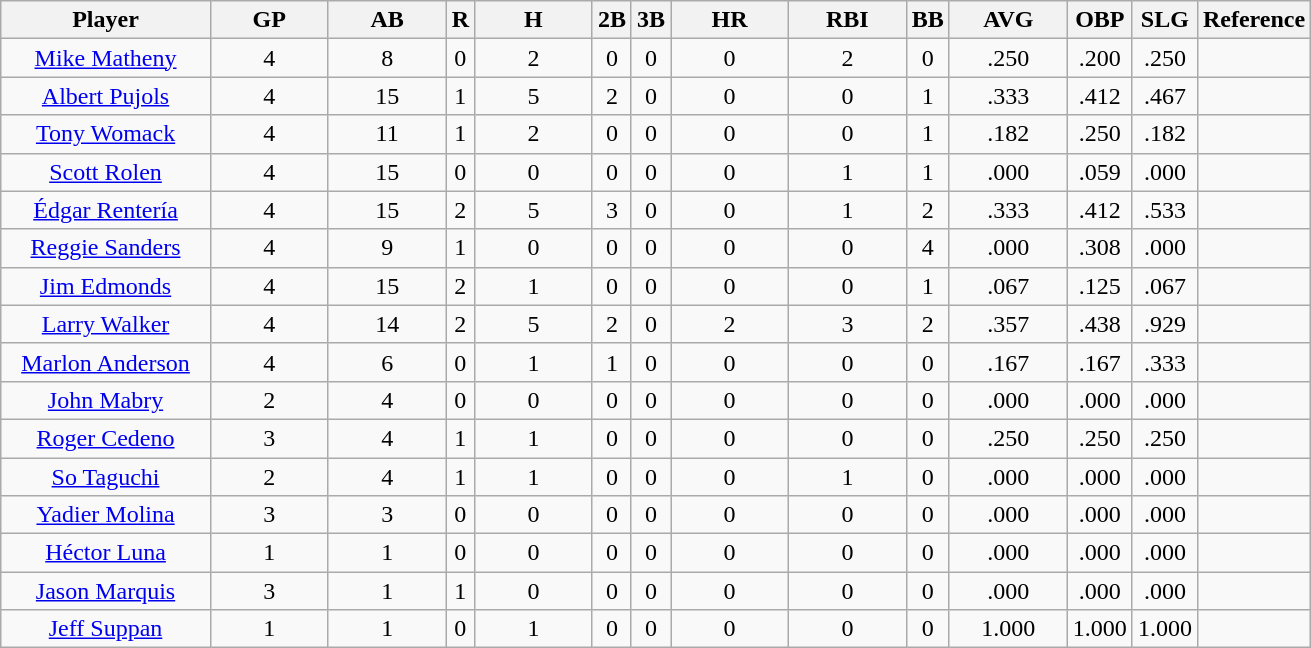<table class="wikitable sortable" style="text-align:center">
<tr>
<th width="16%">Player</th>
<th width="9%">GP</th>
<th width="9%">AB</th>
<th>R</th>
<th width="9%">H</th>
<th>2B</th>
<th>3B</th>
<th width="9%">HR</th>
<th width="9%">RBI</th>
<th>BB</th>
<th width="9%">AVG</th>
<th>OBP</th>
<th>SLG</th>
<th>Reference</th>
</tr>
<tr>
<td><a href='#'>Mike Matheny</a></td>
<td>4</td>
<td>8</td>
<td>0</td>
<td>2</td>
<td>0</td>
<td>0</td>
<td>0</td>
<td>2</td>
<td>0</td>
<td>.250</td>
<td>.200</td>
<td>.250</td>
<td></td>
</tr>
<tr>
<td><a href='#'>Albert Pujols</a></td>
<td>4</td>
<td>15</td>
<td>1</td>
<td>5</td>
<td>2</td>
<td>0</td>
<td>0</td>
<td>0</td>
<td>1</td>
<td>.333</td>
<td>.412</td>
<td>.467</td>
<td></td>
</tr>
<tr>
<td><a href='#'>Tony Womack</a></td>
<td>4</td>
<td>11</td>
<td>1</td>
<td>2</td>
<td>0</td>
<td>0</td>
<td>0</td>
<td>0</td>
<td>1</td>
<td>.182</td>
<td>.250</td>
<td>.182</td>
<td></td>
</tr>
<tr>
<td><a href='#'>Scott Rolen</a></td>
<td>4</td>
<td>15</td>
<td>0</td>
<td>0</td>
<td>0</td>
<td>0</td>
<td>0</td>
<td>1</td>
<td>1</td>
<td>.000</td>
<td>.059</td>
<td>.000</td>
<td></td>
</tr>
<tr>
<td><a href='#'>Édgar Rentería</a></td>
<td>4</td>
<td>15</td>
<td>2</td>
<td>5</td>
<td>3</td>
<td>0</td>
<td>0</td>
<td>1</td>
<td>2</td>
<td>.333</td>
<td>.412</td>
<td>.533</td>
<td></td>
</tr>
<tr>
<td><a href='#'>Reggie Sanders</a></td>
<td>4</td>
<td>9</td>
<td>1</td>
<td>0</td>
<td>0</td>
<td>0</td>
<td>0</td>
<td>0</td>
<td>4</td>
<td>.000</td>
<td>.308</td>
<td>.000</td>
<td></td>
</tr>
<tr>
<td><a href='#'>Jim Edmonds</a></td>
<td>4</td>
<td>15</td>
<td>2</td>
<td>1</td>
<td>0</td>
<td>0</td>
<td>0</td>
<td>0</td>
<td>1</td>
<td>.067</td>
<td>.125</td>
<td>.067</td>
<td></td>
</tr>
<tr>
<td><a href='#'>Larry Walker</a></td>
<td>4</td>
<td>14</td>
<td>2</td>
<td>5</td>
<td>2</td>
<td>0</td>
<td>2</td>
<td>3</td>
<td>2</td>
<td>.357</td>
<td>.438</td>
<td>.929</td>
<td></td>
</tr>
<tr>
<td><a href='#'>Marlon Anderson</a></td>
<td>4</td>
<td>6</td>
<td>0</td>
<td>1</td>
<td>1</td>
<td>0</td>
<td>0</td>
<td>0</td>
<td>0</td>
<td>.167</td>
<td>.167</td>
<td>.333</td>
<td></td>
</tr>
<tr>
<td><a href='#'>John Mabry</a></td>
<td>2</td>
<td>4</td>
<td>0</td>
<td>0</td>
<td>0</td>
<td>0</td>
<td>0</td>
<td>0</td>
<td>0</td>
<td>.000</td>
<td>.000</td>
<td>.000</td>
<td></td>
</tr>
<tr>
<td><a href='#'>Roger Cedeno</a></td>
<td>3</td>
<td>4</td>
<td>1</td>
<td>1</td>
<td>0</td>
<td>0</td>
<td>0</td>
<td>0</td>
<td>0</td>
<td>.250</td>
<td>.250</td>
<td>.250</td>
<td></td>
</tr>
<tr>
<td><a href='#'>So Taguchi</a></td>
<td>2</td>
<td>4</td>
<td>1</td>
<td>1</td>
<td>0</td>
<td>0</td>
<td>0</td>
<td>1</td>
<td>0</td>
<td>.000</td>
<td>.000</td>
<td>.000</td>
<td></td>
</tr>
<tr>
<td><a href='#'>Yadier Molina</a></td>
<td>3</td>
<td>3</td>
<td>0</td>
<td>0</td>
<td>0</td>
<td>0</td>
<td>0</td>
<td>0</td>
<td>0</td>
<td>.000</td>
<td>.000</td>
<td>.000</td>
<td></td>
</tr>
<tr>
<td><a href='#'>Héctor Luna</a></td>
<td>1</td>
<td>1</td>
<td>0</td>
<td>0</td>
<td>0</td>
<td>0</td>
<td>0</td>
<td>0</td>
<td>0</td>
<td>.000</td>
<td>.000</td>
<td>.000</td>
<td></td>
</tr>
<tr>
<td><a href='#'>Jason Marquis</a></td>
<td>3</td>
<td>1</td>
<td>1</td>
<td>0</td>
<td>0</td>
<td>0</td>
<td>0</td>
<td>0</td>
<td>0</td>
<td>.000</td>
<td>.000</td>
<td>.000</td>
<td></td>
</tr>
<tr>
<td><a href='#'>Jeff Suppan</a></td>
<td>1</td>
<td>1</td>
<td>0</td>
<td>1</td>
<td>0</td>
<td>0</td>
<td>0</td>
<td>0</td>
<td>0</td>
<td>1.000</td>
<td>1.000</td>
<td>1.000</td>
<td></td>
</tr>
</table>
